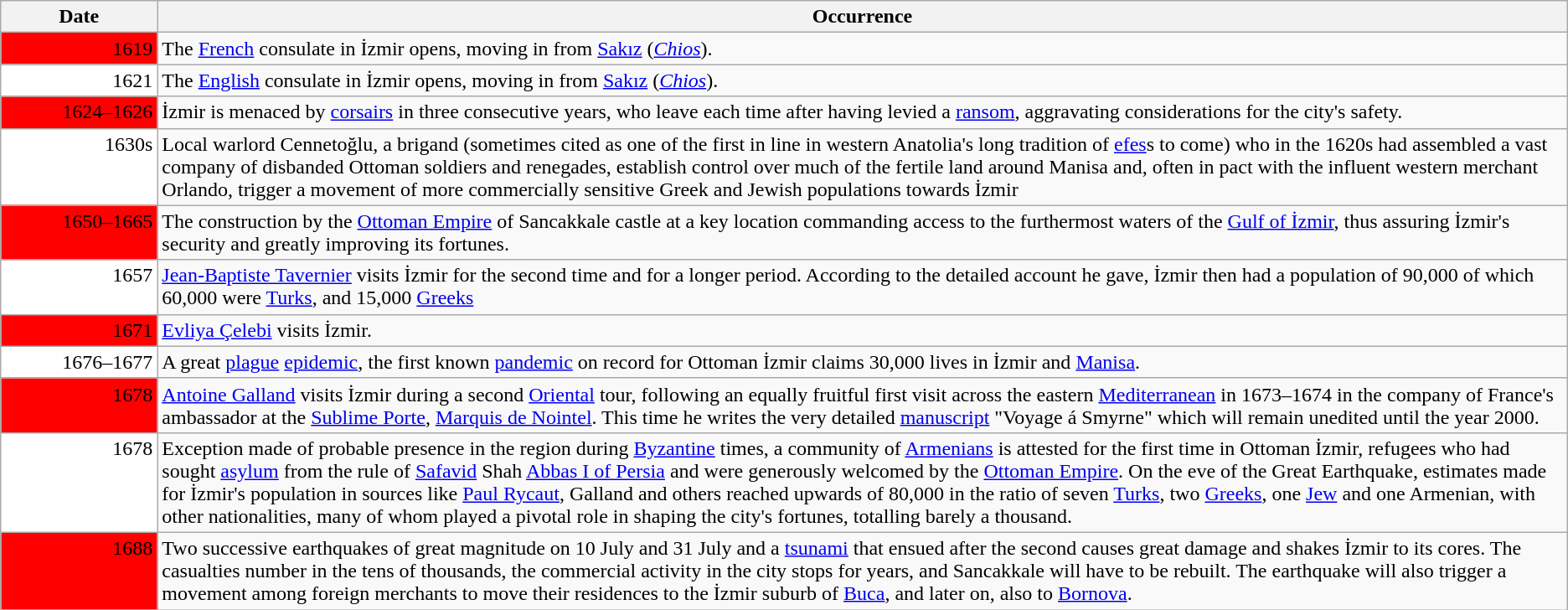<table class="wikitable">
<tr>
<th width="10%"><strong>Date</strong></th>
<th><strong>Occurrence</strong></th>
</tr>
<tr>
<td valign="top" align="right" style="background:Red">1619</td>
<td>The <a href='#'>French</a> consulate in İzmir opens, moving in from <a href='#'>Sakız</a> (<em><a href='#'>Chios</a></em>).</td>
</tr>
<tr>
<td valign="top" align="right" style="background:White">1621</td>
<td>The <a href='#'>English</a> consulate in İzmir opens, moving in from <a href='#'>Sakız</a> (<em><a href='#'>Chios</a></em>).</td>
</tr>
<tr>
<td valign="top" align="right" style="background:Red">1624–1626</td>
<td>İzmir is menaced by <a href='#'>corsairs</a> in three consecutive years, who leave each time after having levied a <a href='#'>ransom</a>, aggravating considerations for the city's safety.</td>
</tr>
<tr>
<td valign="top" align="right" style="background:White">1630s</td>
<td>Local warlord Cennetoğlu, a brigand (sometimes cited as one of the first in line in western Anatolia's long tradition of <a href='#'>efes</a>s to come) who in the 1620s had assembled a vast company of disbanded Ottoman soldiers and renegades, establish control over much of the fertile land around Manisa and, often in pact with the influent western merchant Orlando, trigger a movement of more commercially sensitive Greek and Jewish populations towards İzmir</td>
</tr>
<tr>
<td valign="top" align="right" style="background:Red">1650–1665</td>
<td>The construction by the <a href='#'>Ottoman Empire</a> of Sancakkale castle at a key location commanding access to the furthermost waters of the <a href='#'>Gulf of İzmir</a>, thus assuring İzmir's security and greatly improving its fortunes.</td>
</tr>
<tr>
<td valign="top" align="right" style="background:White">1657</td>
<td><a href='#'>Jean-Baptiste Tavernier</a> visits İzmir for the second time and for a longer period. According to the detailed account he gave, İzmir then had a population of 90,000 of which 60,000 were <a href='#'>Turks</a>, and 15,000 <a href='#'>Greeks</a></td>
</tr>
<tr>
<td valign="top" align="right" style="background:Red">1671</td>
<td><a href='#'>Evliya Çelebi</a> visits İzmir.</td>
</tr>
<tr>
<td valign="top" align="right" style="background:White">1676–1677</td>
<td>A great <a href='#'>plague</a> <a href='#'>epidemic</a>, the first known <a href='#'>pandemic</a> on record for Ottoman İzmir claims 30,000 lives in İzmir and <a href='#'>Manisa</a>.</td>
</tr>
<tr>
<td valign="top" align="right" style="background:Red">1678</td>
<td><a href='#'>Antoine Galland</a> visits İzmir during a second <a href='#'>Oriental</a> tour, following an equally fruitful first visit across the eastern <a href='#'>Mediterranean</a> in 1673–1674 in the company of France's ambassador at the <a href='#'>Sublime Porte</a>, <a href='#'>Marquis de Nointel</a>. This time he writes the very detailed <a href='#'>manuscript</a> "Voyage á Smyrne" which will remain unedited until the year 2000.</td>
</tr>
<tr>
<td valign="top" align="right" style="background:White">1678</td>
<td>Exception made of probable presence in the region during <a href='#'>Byzantine</a> times, a community of <a href='#'>Armenians</a> is attested for the first time in Ottoman İzmir, refugees who had sought <a href='#'>asylum</a> from the rule of <a href='#'>Safavid</a> Shah <a href='#'>Abbas I of Persia</a> and were generously welcomed by the <a href='#'>Ottoman Empire</a>. On the eve of the Great Earthquake, estimates made for İzmir's population in sources like <a href='#'>Paul Rycaut</a>, Galland and others reached upwards of 80,000 in the ratio of seven <a href='#'>Turks</a>, two <a href='#'>Greeks</a>, one <a href='#'>Jew</a> and one Armenian, with other nationalities, many of whom played a pivotal role in shaping the city's fortunes, totalling barely a thousand.</td>
</tr>
<tr>
<td valign="top" align="right" style="background:Red">1688</td>
<td>Two successive earthquakes of great magnitude on 10 July and 31 July and a <a href='#'>tsunami</a> that ensued after the second causes great damage and shakes İzmir to its cores. The casualties number in the tens of thousands, the commercial activity in the city stops for years, and Sancakkale will have to be rebuilt. The earthquake will also trigger a movement among foreign merchants to move their residences to the İzmir suburb of <a href='#'>Buca</a>, and later on, also to <a href='#'>Bornova</a>.</td>
</tr>
</table>
